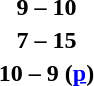<table style="text-align:center">
<tr>
<th width=200></th>
<th width=100></th>
<th width=200></th>
</tr>
<tr>
<td align=right></td>
<td><strong>9 – 10</strong></td>
<td align=left></td>
</tr>
<tr>
<td align=right></td>
<td><strong>7 – 15</strong></td>
<td align=left></td>
</tr>
<tr>
<td align=right></td>
<td><strong>10 – 9 (<a href='#'>p</a>)</strong></td>
<td align=left></td>
</tr>
</table>
